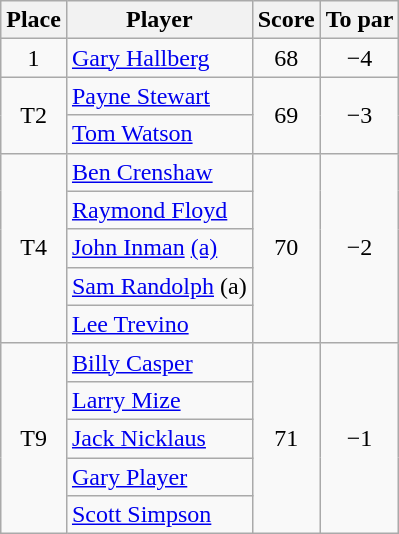<table class="wikitable">
<tr>
<th>Place</th>
<th>Player</th>
<th>Score</th>
<th>To par</th>
</tr>
<tr>
<td align="center">1</td>
<td> <a href='#'>Gary Hallberg</a></td>
<td align="center">68</td>
<td align="center">−4</td>
</tr>
<tr>
<td rowspan=2 align="center">T2</td>
<td> <a href='#'>Payne Stewart</a></td>
<td rowspan=2 align="center">69</td>
<td rowspan=2 align="center">−3</td>
</tr>
<tr>
<td> <a href='#'>Tom Watson</a></td>
</tr>
<tr>
<td rowspan=5 align="center">T4</td>
<td> <a href='#'>Ben Crenshaw</a></td>
<td rowspan=5 align="center">70</td>
<td rowspan=5 align="center">−2</td>
</tr>
<tr>
<td> <a href='#'>Raymond Floyd</a></td>
</tr>
<tr>
<td> <a href='#'>John Inman</a> <a href='#'>(a)</a></td>
</tr>
<tr>
<td> <a href='#'>Sam Randolph</a> (a)</td>
</tr>
<tr>
<td> <a href='#'>Lee Trevino</a></td>
</tr>
<tr>
<td rowspan=5 align="center">T9</td>
<td> <a href='#'>Billy Casper</a></td>
<td rowspan=5 align="center">71</td>
<td rowspan=5 align="center">−1</td>
</tr>
<tr>
<td> <a href='#'>Larry Mize</a></td>
</tr>
<tr>
<td> <a href='#'>Jack Nicklaus</a></td>
</tr>
<tr>
<td> <a href='#'>Gary Player</a></td>
</tr>
<tr>
<td> <a href='#'>Scott Simpson</a></td>
</tr>
</table>
